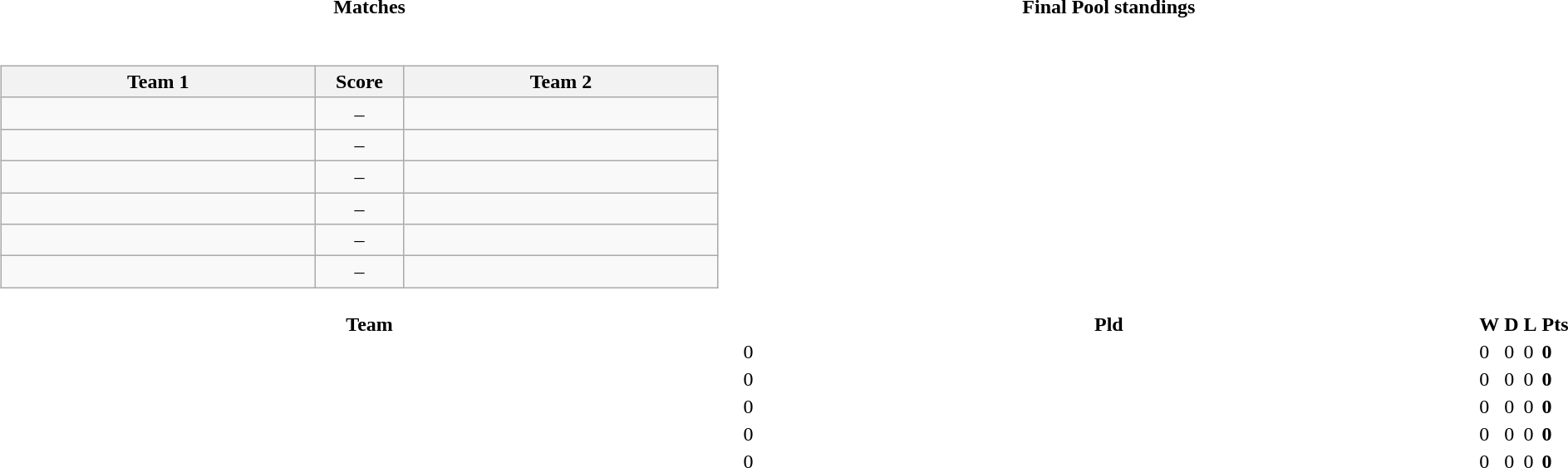<table>
<tr>
<th style="width:50%;">Matches</th>
<th style="width:50%;">Final Pool standings</th>
</tr>
<tr>
<td><br><table class="wikitable" style="text-align: center;">
<tr>
<th style="width:200pt;"><strong>Team 1</strong></th>
<th style="width:50pt;"><strong>Score</strong></th>
<th style="width:200pt;"><strong>Team 2</strong></th>
</tr>
<tr>
<td></td>
<td>–</td>
<td></td>
</tr>
<tr>
<td></td>
<td>–</td>
<td></td>
</tr>
<tr>
<td></td>
<td>–</td>
<td></td>
</tr>
<tr>
<td></td>
<td>–</td>
<td></td>
</tr>
<tr>
<td></td>
<td>–</td>
<td></td>
</tr>
<tr>
<td></td>
<td>–</td>
<td></td>
</tr>
</table>
</td>
<td><br></td>
</tr>
<tr>
<th style="width:200px;">Team</th>
<th width="40">Pld</th>
<th width="40">W</th>
<th width="40">D</th>
<th width="40">L</th>
<th width="40">Pts</th>
</tr>
<tr>
<td align=left></td>
<td>0</td>
<td>0</td>
<td>0</td>
<td>0</td>
<td><strong>0</strong></td>
</tr>
<tr>
<td align=left></td>
<td>0</td>
<td>0</td>
<td>0</td>
<td>0</td>
<td><strong>0</strong></td>
</tr>
<tr>
<td align=left></td>
<td>0</td>
<td>0</td>
<td>0</td>
<td>0</td>
<td><strong>0</strong></td>
</tr>
<tr>
<td align=left></td>
<td>0</td>
<td>0</td>
<td>0</td>
<td>0</td>
<td><strong>0</strong></td>
</tr>
<tr>
<td align=left></td>
<td>0</td>
<td>0</td>
<td>0</td>
<td>0</td>
<td><strong>0</strong></td>
</tr>
</table>
